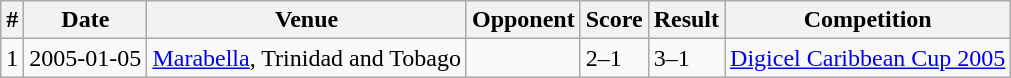<table class="wikitable">
<tr>
<th>#</th>
<th>Date</th>
<th>Venue</th>
<th>Opponent</th>
<th>Score</th>
<th>Result</th>
<th>Competition</th>
</tr>
<tr>
<td>1</td>
<td>2005-01-05</td>
<td><a href='#'>Marabella</a>, Trinidad and Tobago</td>
<td></td>
<td>2–1</td>
<td>3–1</td>
<td><a href='#'>Digicel Caribbean Cup 2005</a></td>
</tr>
</table>
